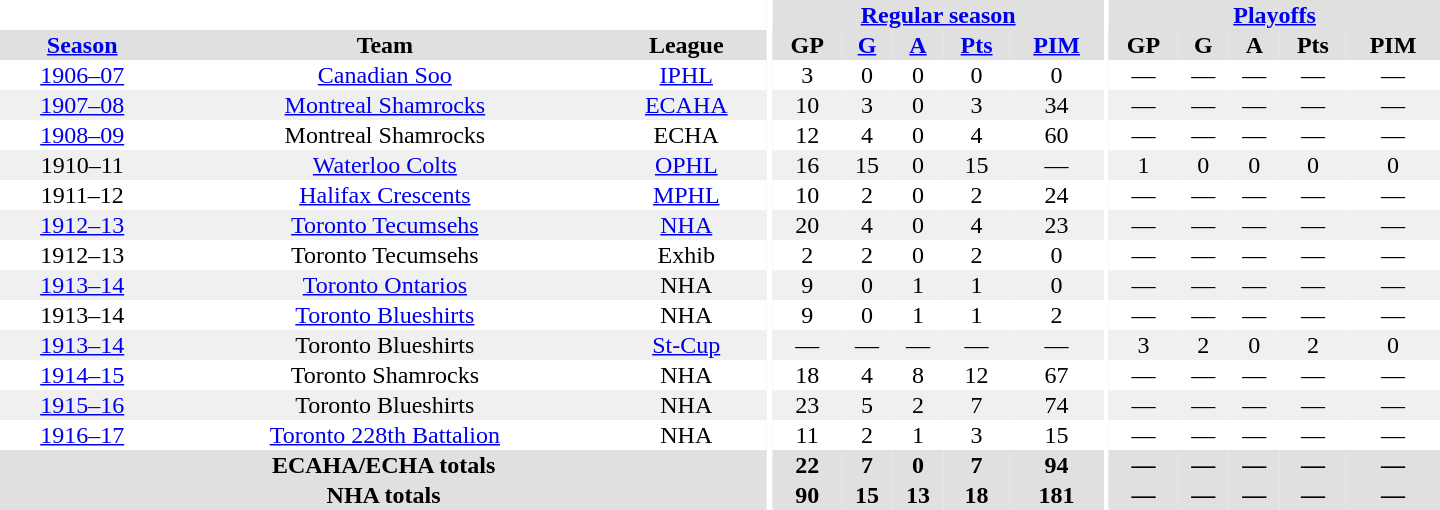<table border="0" cellpadding="1" cellspacing="0" style="text-align:center; width:60em">
<tr bgcolor="#e0e0e0">
<th colspan="3" bgcolor="#ffffff"></th>
<th rowspan="100" bgcolor="#ffffff"></th>
<th colspan="5"><a href='#'>Regular season</a></th>
<th rowspan="100" bgcolor="#ffffff"></th>
<th colspan="5"><a href='#'>Playoffs</a></th>
</tr>
<tr bgcolor="#e0e0e0">
<th><a href='#'>Season</a></th>
<th>Team</th>
<th>League</th>
<th>GP</th>
<th><a href='#'>G</a></th>
<th><a href='#'>A</a></th>
<th><a href='#'>Pts</a></th>
<th><a href='#'>PIM</a></th>
<th>GP</th>
<th>G</th>
<th>A</th>
<th>Pts</th>
<th>PIM</th>
</tr>
<tr>
<td><a href='#'>1906–07</a></td>
<td><a href='#'>Canadian Soo</a></td>
<td><a href='#'>IPHL</a></td>
<td>3</td>
<td>0</td>
<td>0</td>
<td>0</td>
<td>0</td>
<td>—</td>
<td>—</td>
<td>—</td>
<td>—</td>
<td>—</td>
</tr>
<tr bgcolor="#f0f0f0">
<td><a href='#'>1907–08</a></td>
<td><a href='#'>Montreal Shamrocks</a></td>
<td><a href='#'>ECAHA</a></td>
<td>10</td>
<td>3</td>
<td>0</td>
<td>3</td>
<td>34</td>
<td>—</td>
<td>—</td>
<td>—</td>
<td>—</td>
<td>—</td>
</tr>
<tr>
<td><a href='#'>1908–09</a></td>
<td>Montreal Shamrocks</td>
<td>ECHA</td>
<td>12</td>
<td>4</td>
<td>0</td>
<td>4</td>
<td>60</td>
<td>—</td>
<td>—</td>
<td>—</td>
<td>—</td>
<td>—</td>
</tr>
<tr bgcolor="#f0f0f0">
<td>1910–11</td>
<td><a href='#'>Waterloo Colts</a></td>
<td><a href='#'>OPHL</a></td>
<td>16</td>
<td>15</td>
<td>0</td>
<td>15</td>
<td>—</td>
<td>1</td>
<td>0</td>
<td>0</td>
<td>0</td>
<td>0</td>
</tr>
<tr>
<td>1911–12</td>
<td><a href='#'>Halifax Crescents</a></td>
<td><a href='#'>MPHL</a></td>
<td>10</td>
<td>2</td>
<td>0</td>
<td>2</td>
<td>24</td>
<td>—</td>
<td>—</td>
<td>—</td>
<td>—</td>
<td>—</td>
</tr>
<tr bgcolor="#f0f0f0">
<td><a href='#'>1912–13</a></td>
<td><a href='#'>Toronto Tecumsehs</a></td>
<td><a href='#'>NHA</a></td>
<td>20</td>
<td>4</td>
<td>0</td>
<td>4</td>
<td>23</td>
<td>—</td>
<td>—</td>
<td>—</td>
<td>—</td>
<td>—</td>
</tr>
<tr>
<td>1912–13</td>
<td>Toronto Tecumsehs</td>
<td>Exhib</td>
<td>2</td>
<td>2</td>
<td>0</td>
<td>2</td>
<td>0</td>
<td>—</td>
<td>—</td>
<td>—</td>
<td>—</td>
<td>—</td>
</tr>
<tr bgcolor="#f0f0f0">
<td><a href='#'>1913–14</a></td>
<td><a href='#'>Toronto Ontarios</a></td>
<td>NHA</td>
<td>9</td>
<td>0</td>
<td>1</td>
<td>1</td>
<td>0</td>
<td>—</td>
<td>—</td>
<td>—</td>
<td>—</td>
<td>—</td>
</tr>
<tr>
<td>1913–14</td>
<td><a href='#'>Toronto Blueshirts</a></td>
<td>NHA</td>
<td>9</td>
<td>0</td>
<td>1</td>
<td>1</td>
<td>2</td>
<td>—</td>
<td>—</td>
<td>—</td>
<td>—</td>
<td>—</td>
</tr>
<tr bgcolor="#f0f0f0">
<td><a href='#'>1913–14</a></td>
<td>Toronto Blueshirts</td>
<td><a href='#'>St-Cup</a></td>
<td>—</td>
<td>—</td>
<td>—</td>
<td>—</td>
<td>—</td>
<td>3</td>
<td>2</td>
<td>0</td>
<td>2</td>
<td>0</td>
</tr>
<tr>
<td><a href='#'>1914–15</a></td>
<td>Toronto Shamrocks</td>
<td>NHA</td>
<td>18</td>
<td>4</td>
<td>8</td>
<td>12</td>
<td>67</td>
<td>—</td>
<td>—</td>
<td>—</td>
<td>—</td>
<td>—</td>
</tr>
<tr bgcolor="#f0f0f0">
<td><a href='#'>1915–16</a></td>
<td>Toronto Blueshirts</td>
<td>NHA</td>
<td>23</td>
<td>5</td>
<td>2</td>
<td>7</td>
<td>74</td>
<td>—</td>
<td>—</td>
<td>—</td>
<td>—</td>
<td>—</td>
</tr>
<tr>
<td><a href='#'>1916–17</a></td>
<td><a href='#'>Toronto 228th Battalion</a></td>
<td>NHA</td>
<td>11</td>
<td>2</td>
<td>1</td>
<td>3</td>
<td>15</td>
<td>—</td>
<td>—</td>
<td>—</td>
<td>—</td>
<td>—</td>
</tr>
<tr bgcolor="#e0e0e0">
<th colspan="3">ECAHA/ECHA totals</th>
<th>22</th>
<th>7</th>
<th>0</th>
<th>7</th>
<th>94</th>
<th>—</th>
<th>—</th>
<th>—</th>
<th>—</th>
<th>—</th>
</tr>
<tr bgcolor="#e0e0e0">
<th colspan="3">NHA totals</th>
<th>90</th>
<th>15</th>
<th>13</th>
<th>18</th>
<th>181</th>
<th>—</th>
<th>—</th>
<th>—</th>
<th>—</th>
<th>—</th>
</tr>
</table>
